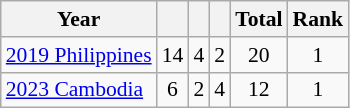<table class="wikitable" style="font-size:90%; text-align:center;">
<tr>
<th>Year</th>
<th></th>
<th></th>
<th></th>
<th>Total</th>
<th>Rank</th>
</tr>
<tr>
<td align=left> <a href='#'>2019 Philippines</a></td>
<td>14</td>
<td>4</td>
<td>2</td>
<td>20</td>
<td>1</td>
</tr>
<tr>
<td align=left> <a href='#'>2023 Cambodia</a></td>
<td>6</td>
<td>2</td>
<td>4</td>
<td>12</td>
<td>1</td>
</tr>
</table>
